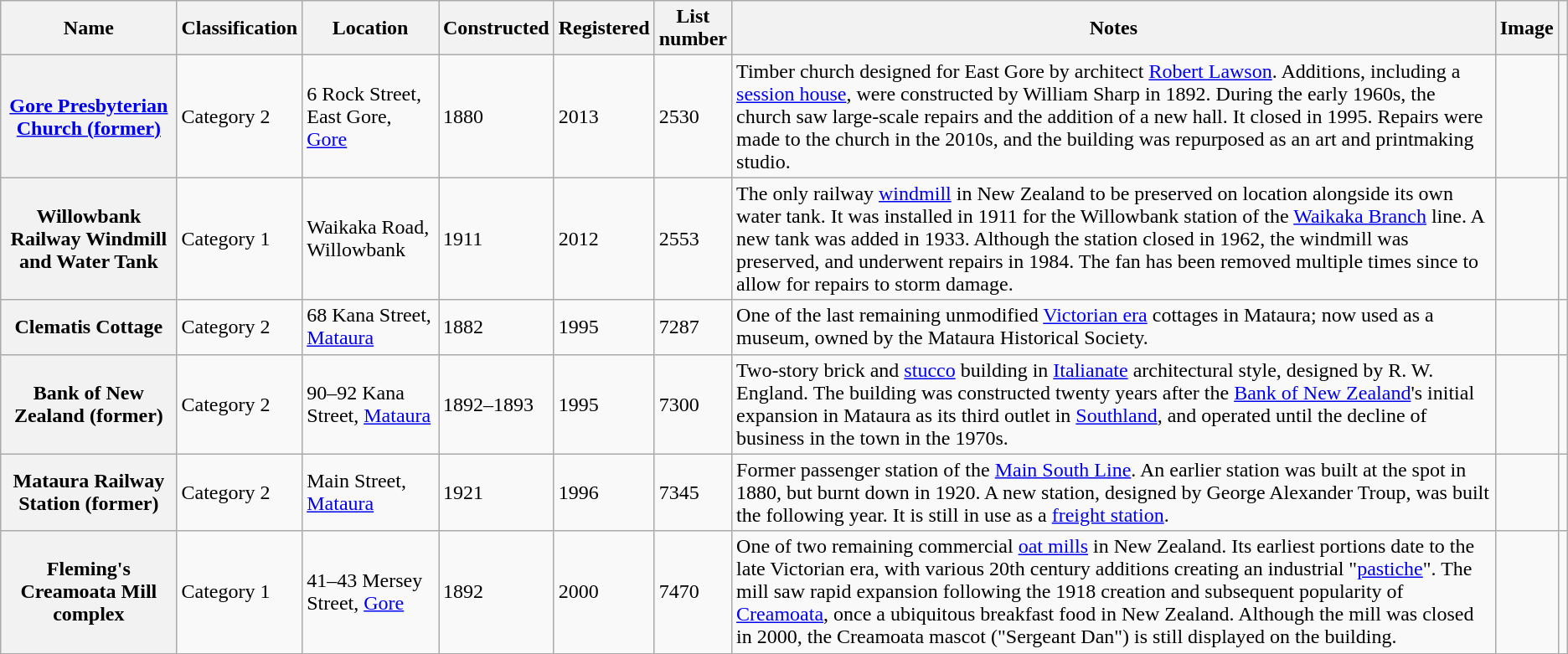<table class="wikitable sortable sticky-header">
<tr>
<th scope="col">Name</th>
<th scope="col">Classification</th>
<th scope="col">Location</th>
<th scope="col">Constructed</th>
<th scope="col">Registered</th>
<th scope="col">List<br>number</th>
<th class="unsortable" scope="col">Notes</th>
<th class="unsortable" scope="col">Image</th>
<th class="unsortable" scope="col"></th>
</tr>
<tr>
<th scope="row"><a href='#'>Gore Presbyterian Church (former)</a></th>
<td>Category 2</td>
<td>6 Rock Street, East Gore, <a href='#'>Gore</a></td>
<td>1880</td>
<td>2013</td>
<td>2530</td>
<td>Timber church designed for East Gore by architect <a href='#'>Robert Lawson</a>. Additions, including a <a href='#'>session house</a>, were constructed by William Sharp in 1892. During the early 1960s, the church saw large-scale repairs and the addition of a new hall. It closed in 1995. Repairs were made to the church in the 2010s, and the building was repurposed as an art and printmaking studio.</td>
<td></td>
<td></td>
</tr>
<tr>
<th scope="row">Willowbank Railway Windmill and Water Tank</th>
<td>Category 1</td>
<td>Waikaka Road, Willowbank</td>
<td>1911</td>
<td>2012</td>
<td>2553</td>
<td>The only railway <a href='#'>windmill</a> in New Zealand to be preserved on location alongside its own water tank. It was installed in 1911 for the Willowbank station of the <a href='#'>Waikaka Branch</a> line. A new tank was added in 1933. Although the station closed in 1962, the windmill was preserved, and underwent repairs in 1984. The fan has been removed multiple times since to allow for repairs to storm damage.</td>
<td></td>
<td></td>
</tr>
<tr>
<th scope="row">Clematis Cottage</th>
<td>Category 2</td>
<td>68 Kana Street, <a href='#'>Mataura</a></td>
<td>1882</td>
<td>1995</td>
<td>7287</td>
<td>One of the last remaining unmodified <a href='#'>Victorian era</a> cottages in Mataura; now used as a museum, owned by the Mataura Historical Society.</td>
<td></td>
<td></td>
</tr>
<tr>
<th scope="row">Bank of New Zealand (former)</th>
<td>Category 2</td>
<td>90–92 Kana Street, <a href='#'>Mataura</a></td>
<td>1892–1893</td>
<td>1995</td>
<td>7300</td>
<td>Two-story brick and <a href='#'>stucco</a> building in <a href='#'>Italianate</a> architectural style, designed by R. W. England. The building was constructed twenty years after the <a href='#'>Bank of New Zealand</a>'s initial expansion in Mataura as its third outlet in <a href='#'>Southland</a>, and operated until the decline of business in the town in the 1970s.</td>
<td></td>
<td></td>
</tr>
<tr>
<th scope="row">Mataura Railway Station (former)</th>
<td>Category 2</td>
<td>Main Street, <a href='#'>Mataura</a></td>
<td>1921</td>
<td>1996</td>
<td>7345</td>
<td>Former passenger station of the <a href='#'>Main South Line</a>. An earlier station was built at the spot in 1880, but burnt down in 1920. A new station, designed by George Alexander Troup, was built the following year. It is still in use as a <a href='#'>freight station</a>.</td>
<td></td>
<td></td>
</tr>
<tr>
<th scope="row">Fleming's Creamoata Mill complex</th>
<td>Category 1</td>
<td>41–43 Mersey Street, <a href='#'>Gore</a></td>
<td>1892</td>
<td>2000</td>
<td>7470</td>
<td>One of two remaining commercial <a href='#'>oat mills</a> in New Zealand. Its earliest portions date to the late Victorian era, with various 20th century additions creating an industrial "<a href='#'>pastiche</a>". The mill saw rapid expansion following the 1918 creation and subsequent popularity of <a href='#'>Creamoata</a>, once a ubiquitous breakfast food in New Zealand. Although the mill was closed in 2000, the Creamoata mascot ("Sergeant Dan") is still displayed on the building.</td>
<td></td>
<td></td>
</tr>
</table>
